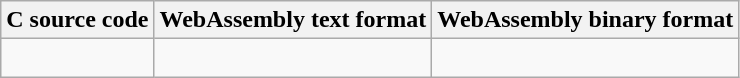<table class="wikitable">
<tr>
<th scope="col">C source code</th>
<th scope="col">WebAssembly  text format</th>
<th scope="col">WebAssembly  binary format</th>
</tr>
<tr style="vertical-align:top">
<td><br></td>
<td><br></td>
<td><br></td>
</tr>
</table>
